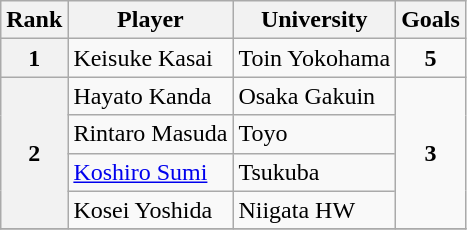<table class="wikitable" style="text-align:center">
<tr>
<th>Rank</th>
<th>Player</th>
<th>University</th>
<th>Goals</th>
</tr>
<tr>
<th rowspan=1>1</th>
<td align="left"> Keisuke Kasai</td>
<td align="left">Toin Yokohama</td>
<td rowspan=1><strong>5</strong></td>
</tr>
<tr>
<th rowspan=4>2</th>
<td align="left"> Hayato Kanda</td>
<td align="left">Osaka Gakuin</td>
<td rowspan=4><strong>3</strong></td>
</tr>
<tr>
<td align="left"> Rintaro Masuda</td>
<td align="left">Toyo</td>
</tr>
<tr>
<td align="left"> <a href='#'>Koshiro Sumi</a></td>
<td align="left">Tsukuba</td>
</tr>
<tr>
<td align="left"> Kosei Yoshida</td>
<td align="left">Niigata HW</td>
</tr>
<tr>
</tr>
</table>
